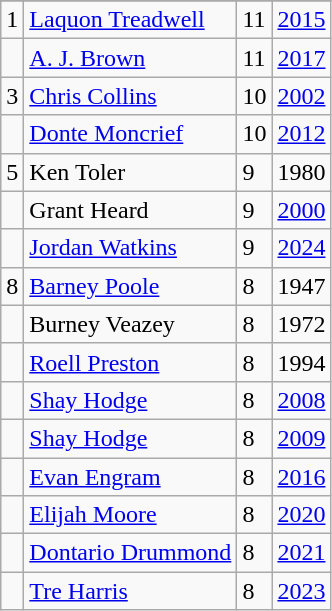<table class="wikitable">
<tr>
</tr>
<tr>
<td>1</td>
<td><a href='#'>Laquon Treadwell</a></td>
<td>11</td>
<td><a href='#'>2015</a></td>
</tr>
<tr>
<td></td>
<td><a href='#'>A. J. Brown</a></td>
<td>11</td>
<td><a href='#'>2017</a></td>
</tr>
<tr>
<td>3</td>
<td><a href='#'>Chris Collins</a></td>
<td>10</td>
<td><a href='#'>2002</a></td>
</tr>
<tr>
<td></td>
<td><a href='#'>Donte Moncrief</a></td>
<td>10</td>
<td><a href='#'>2012</a></td>
</tr>
<tr>
<td>5</td>
<td>Ken Toler</td>
<td>9</td>
<td>1980</td>
</tr>
<tr>
<td></td>
<td>Grant Heard</td>
<td>9</td>
<td><a href='#'>2000</a></td>
</tr>
<tr>
<td></td>
<td><a href='#'>Jordan Watkins</a></td>
<td>9</td>
<td><a href='#'>2024</a></td>
</tr>
<tr>
<td>8</td>
<td><a href='#'>Barney Poole</a></td>
<td>8</td>
<td>1947</td>
</tr>
<tr>
<td></td>
<td>Burney Veazey</td>
<td>8</td>
<td>1972</td>
</tr>
<tr>
<td></td>
<td><a href='#'>Roell Preston</a></td>
<td>8</td>
<td>1994</td>
</tr>
<tr>
<td></td>
<td><a href='#'>Shay Hodge</a></td>
<td>8</td>
<td><a href='#'>2008</a></td>
</tr>
<tr>
<td></td>
<td><a href='#'>Shay Hodge</a></td>
<td>8</td>
<td><a href='#'>2009</a></td>
</tr>
<tr>
<td></td>
<td><a href='#'>Evan Engram</a></td>
<td>8</td>
<td><a href='#'>2016</a></td>
</tr>
<tr>
<td></td>
<td><a href='#'>Elijah Moore</a></td>
<td>8</td>
<td><a href='#'>2020</a></td>
</tr>
<tr>
<td></td>
<td><a href='#'>Dontario Drummond</a></td>
<td>8</td>
<td><a href='#'>2021</a></td>
</tr>
<tr>
<td></td>
<td><a href='#'>Tre Harris</a></td>
<td>8</td>
<td><a href='#'>2023</a></td>
</tr>
</table>
